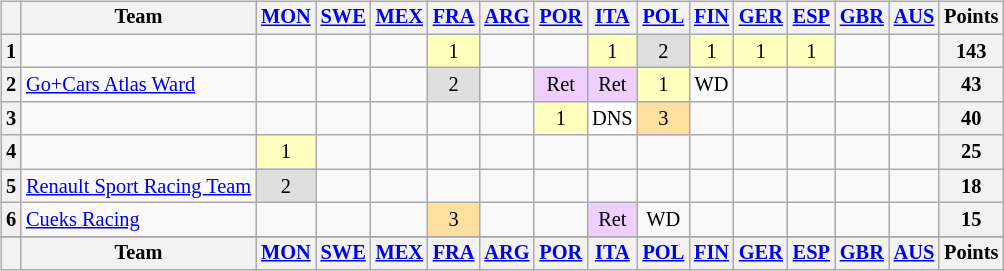<table>
<tr>
<td><br><table class="wikitable" style="font-size: 85%; text-align: center;">
<tr valign="top">
<th valign="middle"></th>
<th valign="middle">Team</th>
<th><a href='#'>MON</a><br></th>
<th><a href='#'>SWE</a><br></th>
<th><a href='#'>MEX</a><br></th>
<th><a href='#'>FRA</a><br></th>
<th><a href='#'>ARG</a><br></th>
<th><a href='#'>POR</a><br></th>
<th><a href='#'>ITA</a><br></th>
<th><a href='#'>POL</a><br></th>
<th><a href='#'>FIN</a><br></th>
<th><a href='#'>GER</a><br></th>
<th><a href='#'>ESP</a><br></th>
<th><a href='#'>GBR</a><br></th>
<th><a href='#'>AUS</a><br></th>
<th valign="middle">Points</th>
</tr>
<tr>
<th>1</th>
<td align="left"></td>
<td></td>
<td></td>
<td></td>
<td style="background:#ffffbf;">1</td>
<td></td>
<td></td>
<td style="background:#ffffbf;">1</td>
<td style="background:#dfdfdf;">2</td>
<td style="background:#ffffbf;">1</td>
<td style="background:#ffffbf;">1</td>
<td style="background:#ffffbf;">1</td>
<td></td>
<td></td>
<th>143</th>
</tr>
<tr>
<th>2</th>
<td align="left"> <a href='#'>Go+Cars Atlas Ward</a></td>
<td></td>
<td></td>
<td></td>
<td style="background:#dfdfdf;">2</td>
<td></td>
<td style="background:#efcfff;">Ret</td>
<td style="background:#efcfff;">Ret</td>
<td style="background:#ffffbf;">1</td>
<td>WD</td>
<td></td>
<td></td>
<td></td>
<td></td>
<th>43</th>
</tr>
<tr>
<th>3</th>
<td align="left"></td>
<td></td>
<td></td>
<td></td>
<td></td>
<td></td>
<td style="background:#ffffbf;">1</td>
<td style="background:#ffffff;">DNS</td>
<td style="background:#ffdf9f;">3</td>
<td></td>
<td></td>
<td></td>
<td></td>
<td></td>
<th>40</th>
</tr>
<tr>
<th>4</th>
<td align="left"></td>
<td style="background:#ffffbf;">1</td>
<td></td>
<td></td>
<td></td>
<td></td>
<td></td>
<td></td>
<td></td>
<td></td>
<td></td>
<td></td>
<td></td>
<td></td>
<th>25</th>
</tr>
<tr>
<th>5</th>
<td align="left"> <a href='#'>Renault Sport Racing Team</a></td>
<td style="background:#dfdfdf;">2</td>
<td></td>
<td></td>
<td></td>
<td></td>
<td></td>
<td></td>
<td></td>
<td></td>
<td></td>
<td></td>
<td></td>
<td></td>
<th>18</th>
</tr>
<tr>
<th>6</th>
<td align="left"> <a href='#'>Cueks Racing</a></td>
<td></td>
<td></td>
<td></td>
<td style="background:#ffdf9f;">3</td>
<td></td>
<td></td>
<td style="background:#efcfff;">Ret</td>
<td>WD</td>
<td></td>
<td></td>
<td></td>
<td></td>
<td></td>
<th>15</th>
</tr>
<tr>
</tr>
<tr valign="top">
<th valign="middle"></th>
<th valign="middle">Team</th>
<th><a href='#'>MON</a><br></th>
<th><a href='#'>SWE</a><br></th>
<th><a href='#'>MEX</a><br></th>
<th><a href='#'>FRA</a><br></th>
<th><a href='#'>ARG</a><br></th>
<th><a href='#'>POR</a><br></th>
<th><a href='#'>ITA</a><br></th>
<th><a href='#'>POL</a><br></th>
<th><a href='#'>FIN</a><br></th>
<th><a href='#'>GER</a><br></th>
<th><a href='#'>ESP</a><br></th>
<th><a href='#'>GBR</a><br></th>
<th><a href='#'>AUS</a><br></th>
<th valign="middle">Points</th>
</tr>
</table>
</td>
<td valign="top"><br></td>
</tr>
</table>
